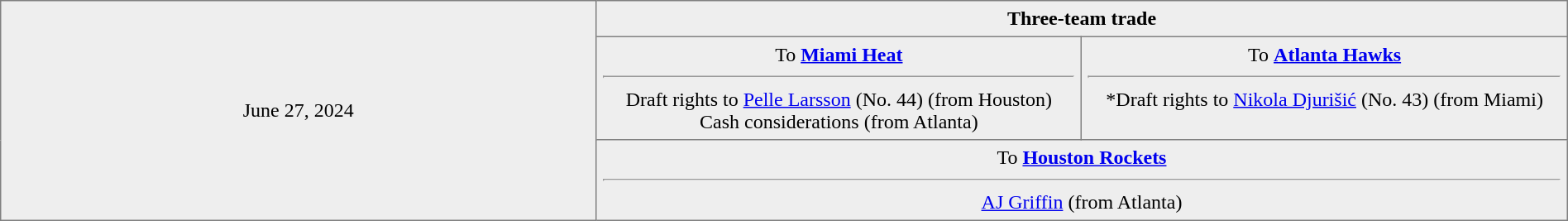<table border="1" style="border-collapse:collapse; text-align:center; width:100%;"  cellpadding="5">
<tr style="background:#eee;">
<td rowspan=3>June 27, 2024</td>
<td colspan=2><strong>Three-team trade</strong></td>
</tr>
<tr style="background:#eee;">
<td style="width:31%; vertical-align:top;">To <strong><a href='#'>Miami Heat</a></strong><hr>Draft rights to <a href='#'>Pelle Larsson</a> (No. 44) (from Houston)<br>Cash considerations (from Atlanta)</td>
<td style="width:31%; vertical-align:top;">To <strong><a href='#'>Atlanta Hawks</a></strong><hr>*Draft rights to <a href='#'>Nikola Djurišić</a> (No. 43) (from Miami)</td>
</tr>
<tr style="background:#eee;">
<td style="width:31%; vertical-align:top;" colspan=2>To <strong><a href='#'>Houston Rockets</a></strong><hr><a href='#'>AJ Griffin</a> (from Atlanta)</td>
</tr>
</table>
